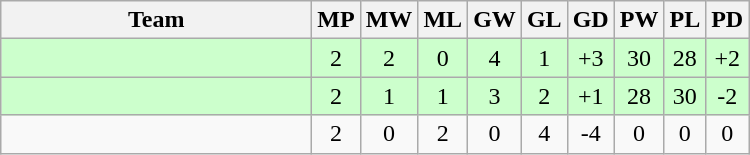<table class=wikitable style="text-align:center">
<tr>
<th width=200>Team</th>
<th width=20>MP</th>
<th width=20>MW</th>
<th width=20>ML</th>
<th width=20>GW</th>
<th width=20>GL</th>
<th width=20>GD</th>
<th width=20>PW</th>
<th width=20>PL</th>
<th width=20>PD</th>
</tr>
<tr style="background:#cfc;">
<td align=left><br></td>
<td>2</td>
<td>2</td>
<td>0</td>
<td>4</td>
<td>1</td>
<td>+3</td>
<td>30</td>
<td>28</td>
<td>+2</td>
</tr>
<tr style="background:#cfc;">
<td align=left><br></td>
<td>2</td>
<td>1</td>
<td>1</td>
<td>3</td>
<td>2</td>
<td>+1</td>
<td>28</td>
<td>30</td>
<td>-2</td>
</tr>
<tr>
<td align=left><br></td>
<td>2</td>
<td>0</td>
<td>2</td>
<td>0</td>
<td>4</td>
<td>-4</td>
<td>0</td>
<td>0</td>
<td>0</td>
</tr>
</table>
